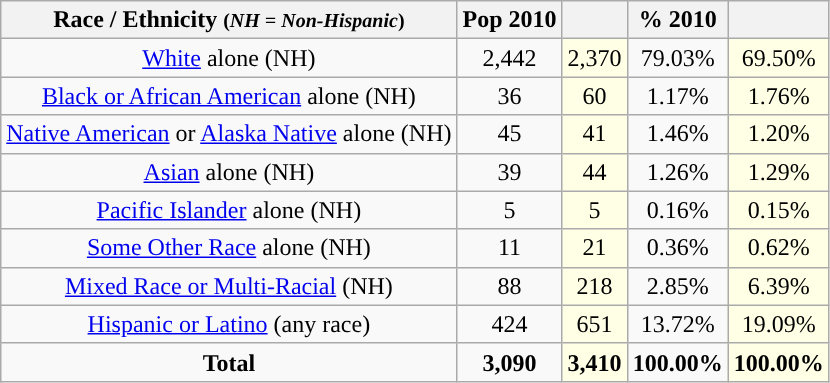<table class="wikitable" style="text-align:center;">
<tr>
<th>Race / Ethnicity <small>(<em>NH = Non-Hispanic</em>)</small></th>
<th>Pop 2010</th>
<th></th>
<th>% 2010</th>
<th></th>
</tr>
<tr>
<td><a href='#'>White</a> alone (NH)</td>
<td>2,442</td>
<td style='background: #ffffe6;'>2,370</td>
<td>79.03%</td>
<td style='background: #ffffe6;'>69.50%</td>
</tr>
<tr>
<td><a href='#'>Black or African American</a> alone (NH)</td>
<td>36</td>
<td style='background: #ffffe6;'>60</td>
<td>1.17%</td>
<td style='background: #ffffe6;'>1.76%</td>
</tr>
<tr>
<td><a href='#'>Native American</a> or <a href='#'>Alaska Native</a> alone (NH)</td>
<td>45</td>
<td style='background: #ffffe6;'>41</td>
<td>1.46%</td>
<td style='background: #ffffe6;'>1.20%</td>
</tr>
<tr>
<td><a href='#'>Asian</a> alone (NH)</td>
<td>39</td>
<td style='background: #ffffe6;'>44</td>
<td>1.26%</td>
<td style='background: #ffffe6;'>1.29%</td>
</tr>
<tr>
<td><a href='#'>Pacific Islander</a> alone (NH)</td>
<td>5</td>
<td style='background: #ffffe6;'>5</td>
<td>0.16%</td>
<td style='background: #ffffe6;'>0.15%</td>
</tr>
<tr>
<td><a href='#'>Some Other Race</a> alone (NH)</td>
<td>11</td>
<td style='background: #ffffe6;'>21</td>
<td>0.36%</td>
<td style='background: #ffffe6;'>0.62%</td>
</tr>
<tr>
<td><a href='#'>Mixed Race or Multi-Racial</a> (NH)</td>
<td>88</td>
<td style='background: #ffffe6;'>218</td>
<td>2.85%</td>
<td style='background: #ffffe6;'>6.39%</td>
</tr>
<tr>
<td><a href='#'>Hispanic or Latino</a> (any race)</td>
<td>424</td>
<td style='background: #ffffe6;'>651</td>
<td>13.72%</td>
<td style='background: #ffffe6;'>19.09%</td>
</tr>
<tr>
<td><strong>Total</strong></td>
<td><strong>3,090</strong></td>
<td style='background: #ffffe6;'><strong>3,410</strong></td>
<td><strong>100.00%</strong></td>
<td style='background: #ffffe6;'><strong>100.00%</strong></td>
</tr>
</table>
